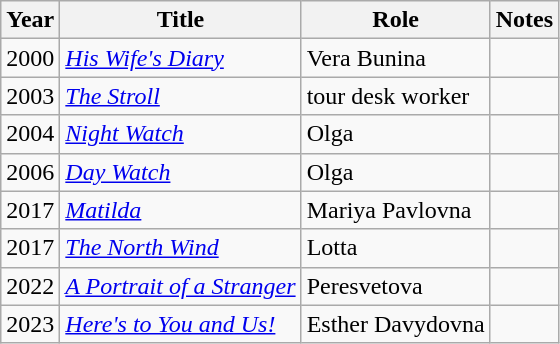<table class="wikitable sortable">
<tr>
<th>Year</th>
<th>Title</th>
<th>Role</th>
<th class="unsortable">Notes</th>
</tr>
<tr>
<td>2000</td>
<td><em><a href='#'>His Wife's Diary</a></em></td>
<td>Vera Bunina</td>
<td></td>
</tr>
<tr>
<td>2003</td>
<td><em><a href='#'>The Stroll</a></em></td>
<td>tour desk worker</td>
<td></td>
</tr>
<tr>
<td>2004</td>
<td><em><a href='#'>Night Watch</a></em></td>
<td>Olga</td>
<td></td>
</tr>
<tr>
<td>2006</td>
<td><em><a href='#'>Day Watch</a></em></td>
<td>Olga</td>
<td></td>
</tr>
<tr>
<td>2017</td>
<td><em><a href='#'>Matilda</a></em></td>
<td>Mariya Pavlovna</td>
<td></td>
</tr>
<tr>
<td>2017</td>
<td><em><a href='#'>The North Wind</a></em></td>
<td>Lotta</td>
<td></td>
</tr>
<tr>
<td>2022</td>
<td><em><a href='#'>A Portrait of a Stranger</a></em></td>
<td>Peresvetova</td>
<td></td>
</tr>
<tr>
<td>2023</td>
<td><em><a href='#'>Here's to You and Us!</a></em></td>
<td>Esther Davydovna</td>
<td></td>
</tr>
</table>
